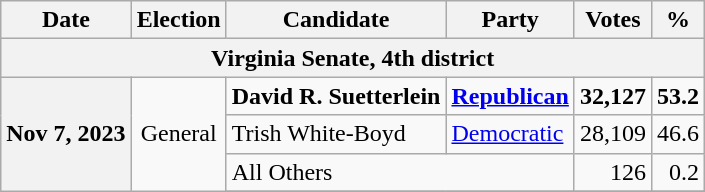<table class="wikitable">
<tr>
<th>Date</th>
<th>Election</th>
<th>Candidate</th>
<th>Party</th>
<th>Votes</th>
<th>%</th>
</tr>
<tr>
<th colspan="6">Virginia Senate, 4th district</th>
</tr>
<tr>
<th rowspan="5">Nov 7, 2023</th>
<td rowspan="5" align="center">General</td>
<td><strong>David R. Suetterlein</strong></td>
<td><strong><a href='#'>Republican</a></strong></td>
<td align="right"><strong>32,127</strong></td>
<td align="right"><strong>53.2</strong></td>
</tr>
<tr>
<td>Trish White-Boyd</td>
<td><a href='#'>Democratic</a></td>
<td align="right">28,109</td>
<td align="right">46.6</td>
</tr>
<tr>
<td colspan="2">All Others</td>
<td align="right">126</td>
<td align="right">0.2</td>
</tr>
<tr>
</tr>
</table>
